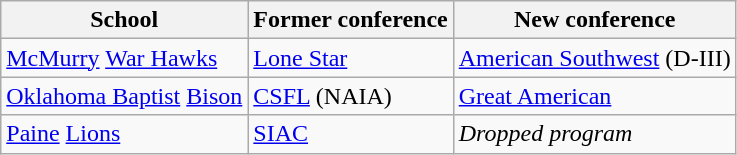<table class="wikitable sortable">
<tr>
<th>School</th>
<th>Former conference</th>
<th>New conference</th>
</tr>
<tr>
<td><a href='#'>McMurry</a> <a href='#'>War Hawks</a></td>
<td><a href='#'>Lone Star</a></td>
<td><a href='#'>American Southwest</a> (D-III)</td>
</tr>
<tr>
<td><a href='#'>Oklahoma Baptist</a> <a href='#'>Bison</a></td>
<td><a href='#'>CSFL</a> (NAIA)</td>
<td><a href='#'>Great American</a></td>
</tr>
<tr>
<td><a href='#'>Paine</a> <a href='#'>Lions</a></td>
<td><a href='#'>SIAC</a></td>
<td><em>Dropped program</em></td>
</tr>
</table>
